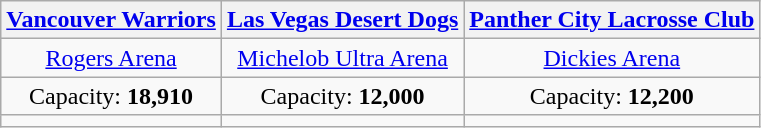<table class="wikitable" style="text-align:center">
<tr>
<th><a href='#'>Vancouver Warriors</a></th>
<th><a href='#'>Las Vegas Desert Dogs</a></th>
<th><a href='#'>Panther City Lacrosse Club</a></th>
</tr>
<tr>
<td><a href='#'>Rogers Arena</a></td>
<td><a href='#'>Michelob Ultra Arena</a></td>
<td><a href='#'>Dickies Arena</a></td>
</tr>
<tr>
<td>Capacity: <strong>18,910</strong></td>
<td>Capacity: <strong>12,000</strong></td>
<td>Capacity: <strong>12,200</strong></td>
</tr>
<tr>
<td></td>
<td></td>
<td></td>
</tr>
</table>
